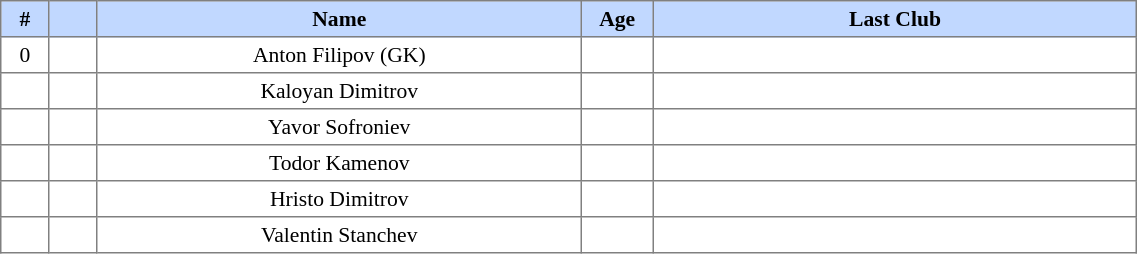<table border=1 style="border-collapse:collapse; font-size:90%;" cellpadding=3 cellspacing=0 width=60%>
<tr bgcolor=#C1D8FF>
<th width=2%>#</th>
<th width=2%></th>
<th width=20%>Name</th>
<th width=2%>Age</th>
<th width=20%>Last Club</th>
</tr>
<tr align=center>
<td>0</td>
<td></td>
<td>Anton Filipov (GK)</td>
<td></td>
<td></td>
</tr>
<tr align=center>
<td></td>
<td></td>
<td>Kaloyan Dimitrov</td>
<td></td>
<td></td>
</tr>
<tr align=center>
<td></td>
<td></td>
<td>Yavor Sofroniev</td>
<td></td>
<td></td>
</tr>
<tr align=center>
<td></td>
<td></td>
<td>Todor Kamenov</td>
<td></td>
<td></td>
</tr>
<tr align=center>
<td></td>
<td></td>
<td>Hristo Dimitrov</td>
<td></td>
<td></td>
</tr>
<tr align=center>
<td></td>
<td></td>
<td>Valentin Stanchev</td>
<td></td>
</tr>
</table>
